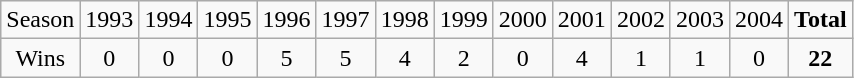<table class="wikitable sortable">
<tr>
<td>Season</td>
<td>1993</td>
<td>1994</td>
<td>1995</td>
<td>1996</td>
<td>1997</td>
<td>1998</td>
<td>1999</td>
<td>2000</td>
<td>2001</td>
<td>2002</td>
<td>2003</td>
<td>2004</td>
<td><strong>Total</strong></td>
</tr>
<tr align=center>
<td>Wins</td>
<td>0</td>
<td>0</td>
<td>0</td>
<td>5</td>
<td>5</td>
<td>4</td>
<td>2</td>
<td>0</td>
<td>4</td>
<td>1</td>
<td>1</td>
<td>0</td>
<td><strong>22</strong></td>
</tr>
</table>
